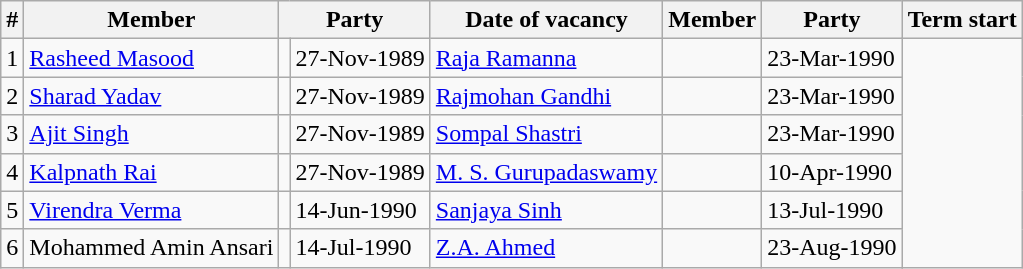<table class="wikitable">
<tr>
<th>#</th>
<th>Member</th>
<th colspan="2">Party</th>
<th>Date of vacancy</th>
<th>Member</th>
<th colspan="2">Party</th>
<th>Term start</th>
</tr>
<tr>
<td>1</td>
<td><a href='#'>Rasheed Masood</a></td>
<td></td>
<td>27-Nov-1989</td>
<td><a href='#'>Raja Ramanna</a></td>
<td></td>
<td>23-Mar-1990</td>
</tr>
<tr>
<td>2</td>
<td><a href='#'>Sharad Yadav</a></td>
<td></td>
<td>27-Nov-1989</td>
<td><a href='#'>Rajmohan Gandhi</a></td>
<td></td>
<td>23-Mar-1990</td>
</tr>
<tr>
<td>3</td>
<td><a href='#'>Ajit Singh</a></td>
<td></td>
<td>27-Nov-1989</td>
<td><a href='#'>Sompal Shastri</a></td>
<td></td>
<td>23-Mar-1990</td>
</tr>
<tr>
<td>4</td>
<td><a href='#'>Kalpnath Rai</a></td>
<td></td>
<td>27-Nov-1989</td>
<td><a href='#'>M. S. Gurupadaswamy</a></td>
<td></td>
<td>10-Apr-1990</td>
</tr>
<tr>
<td>5</td>
<td><a href='#'>Virendra Verma</a></td>
<td></td>
<td>14-Jun-1990</td>
<td><a href='#'>Sanjaya Sinh</a></td>
<td></td>
<td>13-Jul-1990</td>
</tr>
<tr>
<td>6</td>
<td>Mohammed Amin Ansari</td>
<td></td>
<td>14-Jul-1990</td>
<td><a href='#'>Z.A. Ahmed</a></td>
<td></td>
<td>23-Aug-1990</td>
</tr>
</table>
